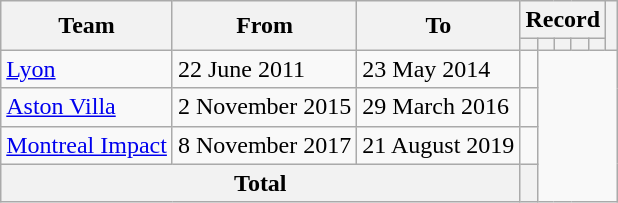<table class=wikitable style="text-align:center">
<tr>
<th rowspan=2>Team</th>
<th rowspan=2>From</th>
<th rowspan=2>To</th>
<th colspan=5>Record</th>
<th rowspan=2></th>
</tr>
<tr>
<th></th>
<th></th>
<th></th>
<th></th>
<th></th>
</tr>
<tr>
<td align=left><a href='#'>Lyon</a></td>
<td align=left>22 June 2011</td>
<td align=left>23 May 2014<br></td>
<td></td>
</tr>
<tr>
<td align=left><a href='#'>Aston Villa</a></td>
<td align=left>2 November 2015</td>
<td align=left>29 March 2016<br></td>
<td></td>
</tr>
<tr>
<td align=left><a href='#'>Montreal Impact</a></td>
<td align=left>8 November 2017</td>
<td align=left>21 August 2019<br></td>
<td></td>
</tr>
<tr>
<th colspan=3>Total<br></th>
<th></th>
</tr>
</table>
